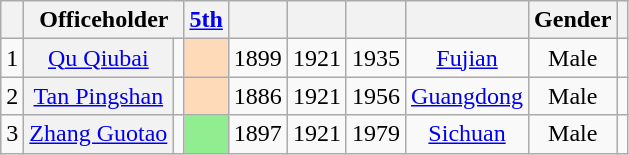<table class="wikitable sortable" style=text-align:center>
<tr>
<th scope=col></th>
<th scope=col colspan="2">Officeholder</th>
<th scope=col><a href='#'>5th</a></th>
<th scope=col></th>
<th scope=col></th>
<th scope=col></th>
<th scope=col></th>
<th scope=col>Gender</th>
<th scope=col class="unsortable"></th>
</tr>
<tr>
<td>1</td>
<th align="center" scope="row" style="font-weight:normal;"><a href='#'>Qu Qiubai</a></th>
<td></td>
<td bgcolor = PeachPuff></td>
<td>1899</td>
<td>1921</td>
<td>1935</td>
<td><a href='#'>Fujian</a></td>
<td>Male</td>
<td></td>
</tr>
<tr>
<td>2</td>
<th align="center" scope="row" style="font-weight:normal;"><a href='#'>Tan Pingshan</a></th>
<td></td>
<td bgcolor = PeachPuff></td>
<td>1886</td>
<td>1921</td>
<td>1956</td>
<td><a href='#'>Guangdong</a></td>
<td>Male</td>
<td></td>
</tr>
<tr>
<td>3</td>
<th align="center" scope="row" style="font-weight:normal;"><a href='#'>Zhang Guotao</a></th>
<td></td>
<td bgcolor = LightGreen></td>
<td>1897</td>
<td>1921</td>
<td>1979</td>
<td><a href='#'>Sichuan</a></td>
<td>Male</td>
<td></td>
</tr>
</table>
